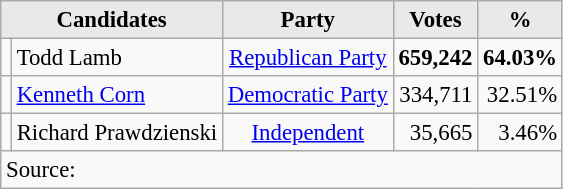<table class=wikitable style="font-size:95%; text-align:right;">
<tr>
<th style="background-color:#E9E9E9" align=center colspan=2>Candidates</th>
<th style="background-color:#E9E9E9" align=center>Party</th>
<th style="background-color:#E9E9E9" align=center>Votes</th>
<th style="background-color:#E9E9E9" align=center>%</th>
</tr>
<tr>
<td></td>
<td align=left>Todd Lamb</td>
<td align=center><a href='#'>Republican Party</a></td>
<td><strong>659,242</strong></td>
<td><strong>64.03%</strong></td>
</tr>
<tr>
<td></td>
<td align=left><a href='#'>Kenneth Corn</a></td>
<td align=center><a href='#'>Democratic Party</a></td>
<td>334,711</td>
<td>32.51%</td>
</tr>
<tr>
<td></td>
<td align=left>Richard Prawdzienski</td>
<td align=center><a href='#'>Independent</a></td>
<td>35,665</td>
<td>3.46%</td>
</tr>
<tr>
<td align="left" colspan=6>Source:  </td>
</tr>
</table>
